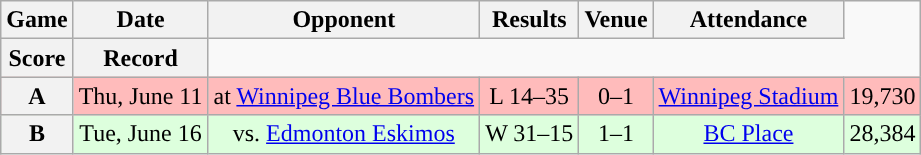<table class="wikitable" style="text-align:center">
<tr>
<th>Game</th>
<th>Date</th>
<th>Opponent</th>
<th>Results</th>
<th>Venue</th>
<th>Attendance</th>
</tr>
<tr>
<th>Score</th>
<th>Record</th>
</tr>
<tr style="background:#ffbbbb">
<th>A</th>
<td>Thu, June 11</td>
<td>at <a href='#'>Winnipeg Blue Bombers</a></td>
<td>L 14–35</td>
<td>0–1</td>
<td><a href='#'>Winnipeg Stadium</a></td>
<td>19,730</td>
</tr>
<tr style="background:#ddffdd">
<th>B</th>
<td>Tue, June 16</td>
<td>vs. <a href='#'>Edmonton Eskimos</a></td>
<td>W 31–15</td>
<td>1–1</td>
<td><a href='#'>BC Place</a></td>
<td>28,384</td>
</tr>
</table>
